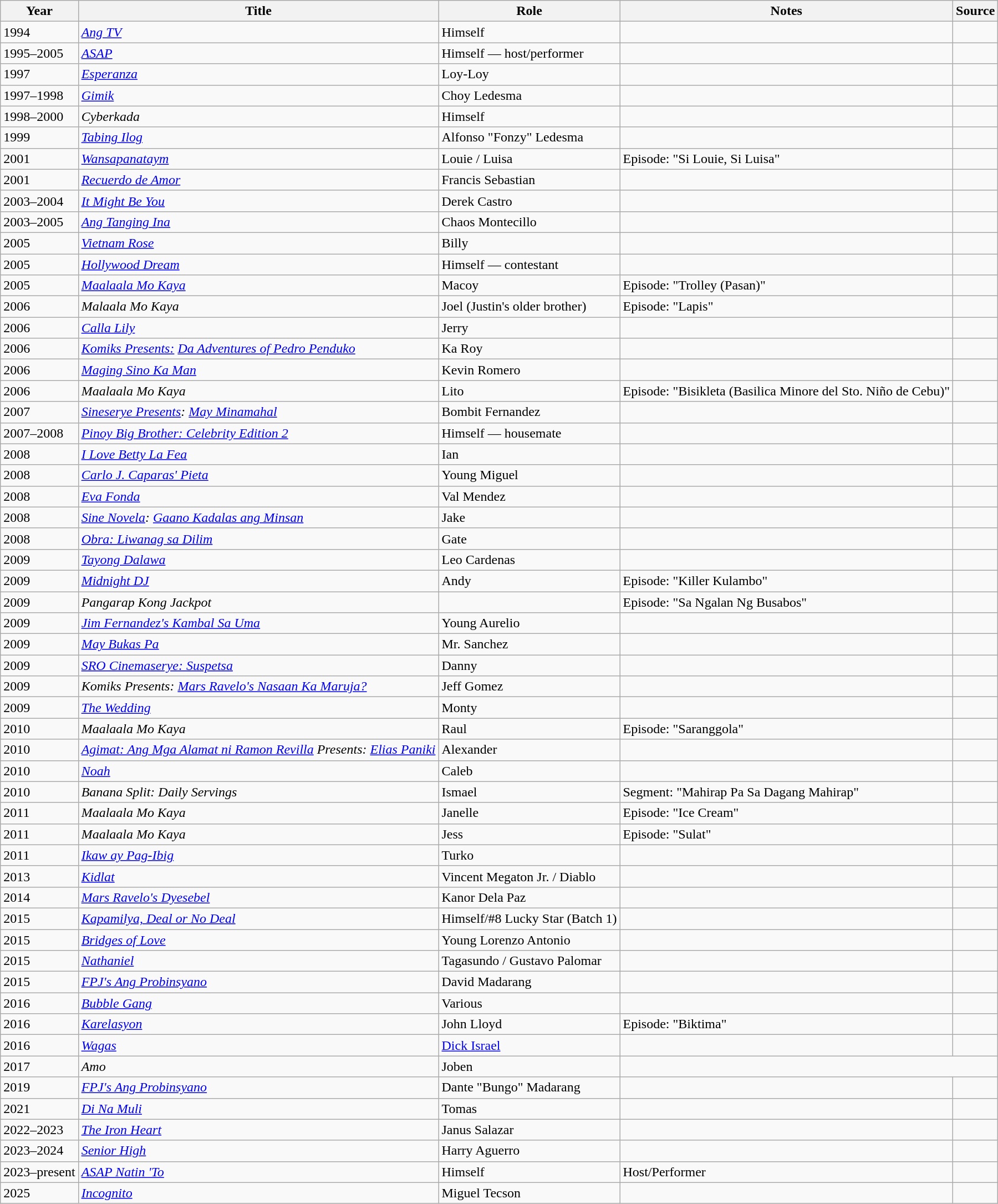<table class="wikitable sortable" >
<tr>
<th>Year</th>
<th>Title</th>
<th>Role</th>
<th class="unsortable">Notes </th>
<th class="unsortable">Source </th>
</tr>
<tr>
<td>1994</td>
<td><em><a href='#'>Ang TV</a></em></td>
<td>Himself</td>
<td></td>
<td></td>
</tr>
<tr>
<td>1995–2005</td>
<td><em><a href='#'>ASAP</a></em></td>
<td>Himself — host/performer</td>
<td></td>
<td></td>
</tr>
<tr>
<td>1997</td>
<td><em><a href='#'>Esperanza</a></em></td>
<td>Loy-Loy</td>
<td></td>
<td></td>
</tr>
<tr>
<td>1997–1998</td>
<td><em><a href='#'>Gimik</a></em></td>
<td>Choy Ledesma</td>
<td></td>
<td></td>
</tr>
<tr>
<td>1998–2000</td>
<td><em>Cyberkada</em></td>
<td>Himself</td>
<td></td>
<td></td>
</tr>
<tr>
<td>1999</td>
<td><em><a href='#'>Tabing Ilog</a></em></td>
<td>Alfonso "Fonzy" Ledesma</td>
<td></td>
<td></td>
</tr>
<tr>
<td>2001</td>
<td><em><a href='#'>Wansapanataym</a></em></td>
<td>Louie / Luisa</td>
<td>Episode: "Si Louie, Si Luisa"</td>
<td></td>
</tr>
<tr>
<td>2001</td>
<td><em><a href='#'>Recuerdo de Amor</a></em></td>
<td>Francis Sebastian</td>
<td></td>
<td></td>
</tr>
<tr>
<td>2003–2004</td>
<td><em><a href='#'>It Might Be You</a></em></td>
<td>Derek Castro</td>
<td></td>
<td></td>
</tr>
<tr>
<td>2003–2005</td>
<td><em><a href='#'>Ang Tanging Ina</a></em></td>
<td>Chaos Montecillo</td>
<td></td>
<td></td>
</tr>
<tr>
<td>2005</td>
<td><em><a href='#'>Vietnam Rose</a></em></td>
<td>Billy</td>
<td></td>
<td></td>
</tr>
<tr>
<td>2005</td>
<td><em><a href='#'>Hollywood Dream</a></em></td>
<td>Himself — contestant</td>
<td></td>
<td></td>
</tr>
<tr>
<td>2005</td>
<td><em><a href='#'>Maalaala Mo Kaya</a></em></td>
<td>Macoy</td>
<td>Episode: "Trolley (Pasan)"</td>
<td></td>
</tr>
<tr>
<td>2006</td>
<td><em>Malaala Mo Kaya</em></td>
<td>Joel (Justin's older brother)</td>
<td>Episode: "Lapis"</td>
<td></td>
</tr>
<tr>
<td>2006</td>
<td><em><a href='#'>Calla Lily</a></em></td>
<td>Jerry</td>
<td></td>
<td></td>
</tr>
<tr>
<td>2006</td>
<td><em><a href='#'>Komiks Presents:</a> <a href='#'>Da Adventures of Pedro Penduko</a></em></td>
<td>Ka Roy</td>
<td></td>
<td></td>
</tr>
<tr>
<td>2006</td>
<td><em><a href='#'>Maging Sino Ka Man</a></em></td>
<td>Kevin Romero</td>
<td></td>
<td></td>
</tr>
<tr>
<td>2006</td>
<td><em>Maalaala Mo Kaya</em></td>
<td>Lito</td>
<td>Episode: "Bisikleta (Basilica Minore del Sto. Niño de Cebu)"</td>
<td></td>
</tr>
<tr>
<td>2007</td>
<td><em><a href='#'>Sineserye Presents</a>: <a href='#'>May Minamahal</a></em></td>
<td>Bombit Fernandez</td>
<td></td>
<td></td>
</tr>
<tr>
<td>2007–2008</td>
<td><em><a href='#'>Pinoy Big Brother: Celebrity Edition 2</a></em></td>
<td>Himself — housemate</td>
<td></td>
<td></td>
</tr>
<tr>
<td>2008</td>
<td><em><a href='#'>I Love Betty La Fea</a></em></td>
<td>Ian</td>
<td></td>
<td></td>
</tr>
<tr>
<td>2008</td>
<td><em><a href='#'>Carlo J. Caparas' Pieta</a></em></td>
<td>Young Miguel</td>
<td></td>
<td></td>
</tr>
<tr>
<td>2008</td>
<td><em><a href='#'>Eva Fonda</a></em></td>
<td>Val Mendez</td>
<td></td>
<td></td>
</tr>
<tr>
<td>2008</td>
<td><em><a href='#'>Sine Novela</a>: <a href='#'>Gaano Kadalas ang Minsan</a></em></td>
<td>Jake</td>
<td></td>
<td></td>
</tr>
<tr>
<td>2008</td>
<td><em><a href='#'>Obra: Liwanag sa Dilim</a></em></td>
<td>Gate</td>
<td></td>
<td></td>
</tr>
<tr>
<td>2009</td>
<td><em><a href='#'>Tayong Dalawa</a></em></td>
<td>Leo Cardenas</td>
<td></td>
<td></td>
</tr>
<tr>
<td>2009</td>
<td><em><a href='#'>Midnight DJ</a></em></td>
<td>Andy</td>
<td>Episode: "Killer Kulambo"</td>
<td></td>
</tr>
<tr>
<td>2009</td>
<td><em>Pangarap Kong Jackpot</em></td>
<td></td>
<td>Episode: "Sa Ngalan Ng Busabos"</td>
<td></td>
</tr>
<tr>
<td>2009</td>
<td><em><a href='#'>Jim Fernandez's Kambal Sa Uma</a></em></td>
<td>Young Aurelio</td>
<td></td>
<td></td>
</tr>
<tr>
<td>2009</td>
<td><em><a href='#'>May Bukas Pa</a></em></td>
<td>Mr. Sanchez</td>
<td></td>
<td></td>
</tr>
<tr>
<td>2009</td>
<td><em><a href='#'>SRO Cinemaserye: Suspetsa</a></em></td>
<td>Danny</td>
<td></td>
<td></td>
</tr>
<tr>
<td>2009</td>
<td><em>Komiks Presents: <a href='#'>Mars Ravelo's Nasaan Ka Maruja?</a></em></td>
<td>Jeff Gomez</td>
<td></td>
<td></td>
</tr>
<tr>
<td>2009</td>
<td><em><a href='#'>The Wedding</a></em></td>
<td>Monty</td>
<td></td>
<td></td>
</tr>
<tr>
<td>2010</td>
<td><em>Maalaala Mo Kaya</em></td>
<td>Raul</td>
<td>Episode: "Saranggola"</td>
<td></td>
</tr>
<tr>
<td>2010</td>
<td><em><a href='#'>Agimat: Ang Mga Alamat ni Ramon Revilla</a> Presents: <a href='#'>Elias Paniki</a></em></td>
<td>Alexander</td>
<td></td>
<td></td>
</tr>
<tr>
<td>2010</td>
<td><em><a href='#'>Noah</a></em></td>
<td>Caleb</td>
<td></td>
<td></td>
</tr>
<tr>
<td>2010</td>
<td><em>Banana Split: Daily Servings</em></td>
<td>Ismael</td>
<td>Segment: "Mahirap Pa Sa Dagang Mahirap"</td>
<td></td>
</tr>
<tr>
<td>2011</td>
<td><em>Maalaala Mo Kaya</em></td>
<td>Janelle</td>
<td>Episode: "Ice Cream"</td>
<td></td>
</tr>
<tr>
<td>2011</td>
<td><em>Maalaala Mo Kaya</em></td>
<td>Jess</td>
<td>Episode: "Sulat"</td>
<td></td>
</tr>
<tr>
<td>2011</td>
<td><em><a href='#'>Ikaw ay Pag-Ibig</a></em></td>
<td>Turko</td>
<td></td>
<td></td>
</tr>
<tr>
<td>2013</td>
<td><em><a href='#'>Kidlat</a></em></td>
<td>Vincent Megaton Jr. / Diablo</td>
<td></td>
<td></td>
</tr>
<tr>
<td>2014</td>
<td><em><a href='#'>Mars Ravelo's Dyesebel</a></em></td>
<td>Kanor Dela Paz</td>
<td></td>
<td></td>
</tr>
<tr>
<td>2015</td>
<td><em><a href='#'>Kapamilya, Deal or No Deal</a></em></td>
<td>Himself/#8 Lucky Star (Batch 1)</td>
<td></td>
<td></td>
</tr>
<tr>
<td>2015</td>
<td><em><a href='#'>Bridges of Love</a></em></td>
<td>Young Lorenzo Antonio</td>
<td></td>
<td></td>
</tr>
<tr>
<td>2015</td>
<td><em><a href='#'>Nathaniel</a></em></td>
<td>Tagasundo / Gustavo Palomar</td>
<td></td>
<td></td>
</tr>
<tr>
<td>2015</td>
<td><em><a href='#'>FPJ's Ang Probinsyano</a></em></td>
<td>David Madarang</td>
<td></td>
<td></td>
</tr>
<tr>
<td>2016</td>
<td><em><a href='#'>Bubble Gang</a></em></td>
<td>Various</td>
<td></td>
<td></td>
</tr>
<tr>
<td>2016</td>
<td><em><a href='#'>Karelasyon</a></em></td>
<td>John Lloyd</td>
<td>Episode: "Biktima"</td>
<td></td>
</tr>
<tr>
<td>2016</td>
<td><em><a href='#'>Wagas</a></em></td>
<td><a href='#'>Dick Israel</a></td>
<td></td>
<td></td>
</tr>
<tr>
<td>2017</td>
<td><em>Amo</em></td>
<td>Joben</td>
</tr>
<tr>
<td>2019</td>
<td><em><a href='#'>FPJ's Ang Probinsyano</a></em></td>
<td>Dante "Bungo" Madarang</td>
<td></td>
<td></td>
</tr>
<tr>
<td>2021</td>
<td><em><a href='#'>Di Na Muli</a></em></td>
<td>Tomas</td>
<td></td>
<td></td>
</tr>
<tr>
<td>2022–2023</td>
<td><em><a href='#'>The Iron Heart</a></em></td>
<td>Janus Salazar</td>
<td></td>
<td></td>
</tr>
<tr>
<td>2023–2024</td>
<td><em><a href='#'>Senior High</a></em></td>
<td>Harry Aguerro</td>
<td></td>
<td></td>
</tr>
<tr>
<td>2023–present</td>
<td><em><a href='#'>ASAP Natin 'To</a></em></td>
<td>Himself</td>
<td>Host/Performer</td>
<td></td>
</tr>
<tr>
<td>2025</td>
<td><em><a href='#'>Incognito</a></em></td>
<td>Miguel Tecson</td>
<td></td>
<td></td>
</tr>
</table>
